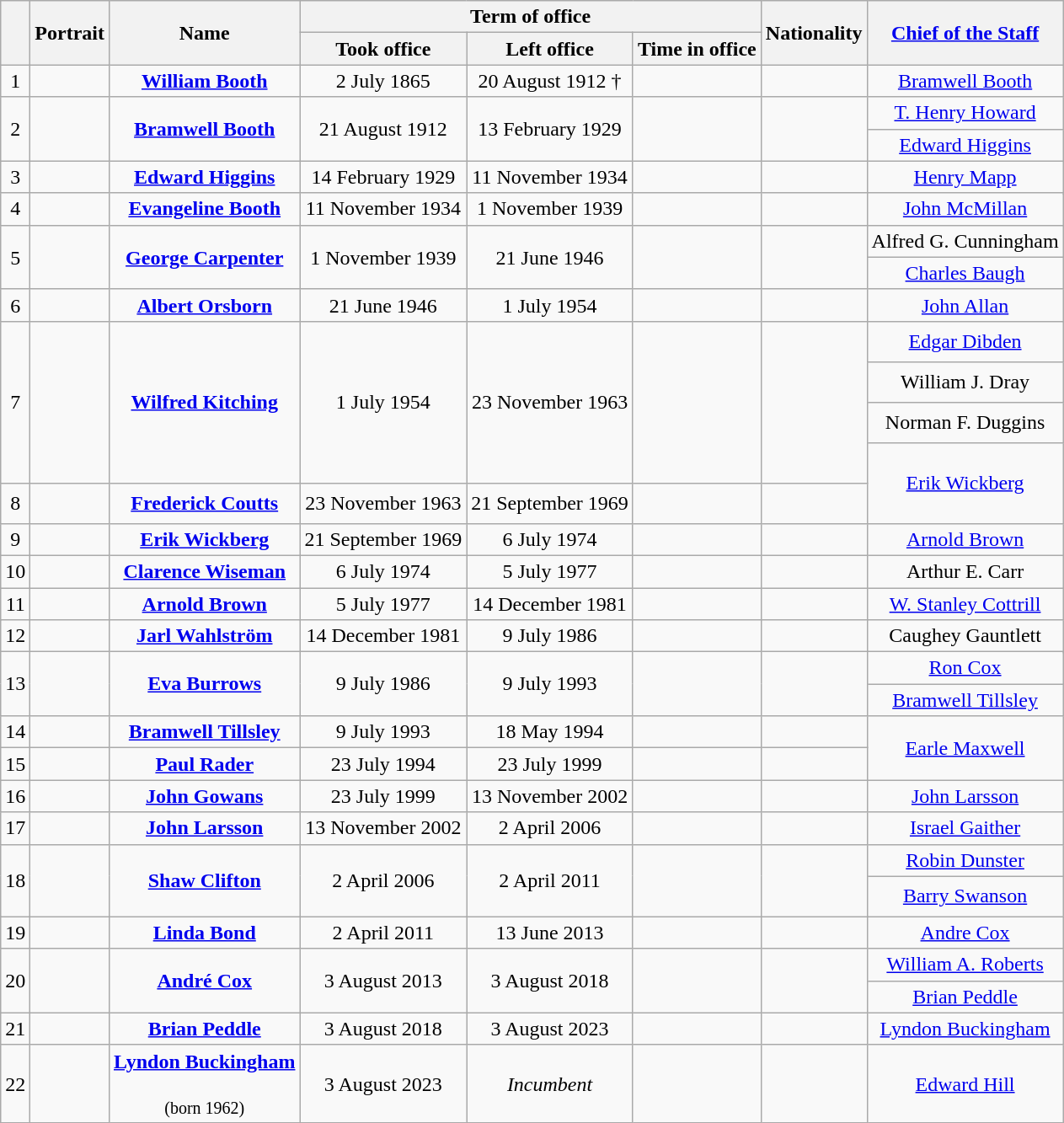<table class="wikitable" style="text-align:center">
<tr>
<th rowspan=2></th>
<th rowspan=2>Portrait</th>
<th rowspan=2>Name<br></th>
<th colspan=3>Term of office</th>
<th rowspan=2>Nationality</th>
<th rowspan=2><a href='#'>Chief of the Staff</a></th>
</tr>
<tr>
<th>Took office</th>
<th>Left office</th>
<th>Time in office</th>
</tr>
<tr>
<td>1</td>
<td></td>
<td><strong><a href='#'>William Booth</a> </strong><br></td>
<td>2 July 1865</td>
<td>20 August 1912 †</td>
<td></td>
<td></td>
<td><a href='#'>Bramwell Booth</a></td>
</tr>
<tr>
<td rowspan=2>2</td>
<td rowspan=2></td>
<td rowspan=2><strong><a href='#'>Bramwell Booth</a> </strong><br></td>
<td rowspan=2>21 August 1912</td>
<td rowspan=2>13 February 1929</td>
<td rowspan=2></td>
<td rowspan=2></td>
<td><a href='#'>T. Henry Howard</a></td>
</tr>
<tr>
<td><a href='#'>Edward Higgins</a></td>
</tr>
<tr>
<td>3</td>
<td></td>
<td><strong><a href='#'>Edward Higgins</a></strong><br></td>
<td>14 February 1929</td>
<td>11 November 1934</td>
<td></td>
<td></td>
<td rowspan=2><a href='#'>Henry Mapp</a></td>
</tr>
<tr>
<td rowspan=3>4</td>
<td rowspan=3></td>
<td rowspan=3><strong><a href='#'>Evangeline Booth</a> </strong><br></td>
<td rowspan=3>11 November 1934</td>
<td rowspan=3>1 November 1939</td>
<td rowspan=3></td>
<td rowspan=3><br></td>
</tr>
<tr>
<td><a href='#'>John McMillan</a></td>
</tr>
<tr>
<td rowspan=2>Alfred G. Cunningham</td>
</tr>
<tr>
<td rowspan=2>5</td>
<td rowspan=2></td>
<td rowspan=2><strong><a href='#'>George Carpenter</a></strong><br></td>
<td rowspan=2>1 November 1939</td>
<td rowspan=2>21 June 1946</td>
<td rowspan=2></td>
<td rowspan=2></td>
</tr>
<tr>
<td><a href='#'>Charles Baugh</a></td>
</tr>
<tr>
<td rowspan=2>6</td>
<td rowspan=2></td>
<td rowspan=2><strong><a href='#'>Albert Orsborn</a></strong><br></td>
<td rowspan=2>21 June 1946</td>
<td rowspan=2>1 July 1954</td>
<td rowspan=2></td>
<td rowspan=2></td>
<td><a href='#'>John Allan</a></td>
</tr>
<tr>
<td rowspan=2><a href='#'>Edgar Dibden</a></td>
</tr>
<tr style="height:2em">
<td rowspan=4>7</td>
<td rowspan=4></td>
<td rowspan=4><strong><a href='#'>Wilfred Kitching</a> </strong><br></td>
<td rowspan=4>1 July 1954</td>
<td rowspan=4>23 November 1963</td>
<td rowspan=4></td>
<td rowspan=4></td>
</tr>
<tr style="height:2em">
<td>William J. Dray</td>
</tr>
<tr style="height:2em">
<td>Norman F. Duggins</td>
</tr>
<tr style="height:2em">
<td rowspan=2><a href='#'>Erik Wickberg</a></td>
</tr>
<tr style="height:2em">
<td>8</td>
<td></td>
<td><strong><a href='#'>Frederick Coutts</a> </strong><br></td>
<td>23 November 1963</td>
<td>21 September 1969</td>
<td></td>
<td></td>
</tr>
<tr>
<td>9</td>
<td rowspan=1></td>
<td><strong><a href='#'>Erik Wickberg</a></strong><br></td>
<td>21 September 1969</td>
<td>6 July 1974</td>
<td></td>
<td></td>
<td><a href='#'>Arnold Brown</a></td>
</tr>
<tr>
<td>10</td>
<td rowspan=1></td>
<td><strong><a href='#'>Clarence Wiseman</a> </strong><br></td>
<td>6 July 1974</td>
<td>5 July 1977</td>
<td></td>
<td></td>
<td>Arthur E. Carr</td>
</tr>
<tr>
<td>11</td>
<td rowspan=1></td>
<td><strong><a href='#'>Arnold Brown</a> </strong><br></td>
<td>5 July 1977</td>
<td>14 December 1981</td>
<td></td>
<td></td>
<td rowspan=2><a href='#'>W. Stanley Cottrill</a></td>
</tr>
<tr>
<td rowspan=2>12</td>
<td rowspan=2></td>
<td rowspan=2><strong><a href='#'>Jarl Wahlström</a></strong><br></td>
<td rowspan=2>14 December 1981</td>
<td rowspan=2>9 July 1986</td>
<td rowspan=2></td>
<td rowspan=2></td>
</tr>
<tr>
<td rowspan=2>Caughey Gauntlett</td>
</tr>
<tr>
<td rowspan=3>13</td>
<td rowspan=3></td>
<td rowspan=3><strong><a href='#'>Eva Burrows</a> </strong><br></td>
<td rowspan=3>9 July 1986</td>
<td rowspan=3>9 July 1993</td>
<td rowspan=3></td>
<td rowspan=3></td>
</tr>
<tr>
<td><a href='#'>Ron Cox</a></td>
</tr>
<tr>
<td><a href='#'>Bramwell Tillsley</a></td>
</tr>
<tr>
<td>14</td>
<td></td>
<td><strong><a href='#'>Bramwell Tillsley</a></strong><br></td>
<td>9 July 1993</td>
<td>18 May 1994</td>
<td></td>
<td></td>
<td rowspan=2><a href='#'>Earle Maxwell</a></td>
</tr>
<tr>
<td>15</td>
<td></td>
<td><strong><a href='#'>Paul Rader</a></strong><br></td>
<td>23 July 1994</td>
<td>23 July 1999</td>
<td></td>
<td></td>
</tr>
<tr>
<td>16</td>
<td></td>
<td><strong><a href='#'>John Gowans</a></strong><br></td>
<td>23 July 1999</td>
<td>13 November 2002</td>
<td></td>
<td></td>
<td><a href='#'>John Larsson</a></td>
</tr>
<tr>
<td>17</td>
<td></td>
<td><strong><a href='#'>John Larsson</a></strong><br></td>
<td>13 November 2002</td>
<td>2 April 2006</td>
<td></td>
<td></td>
<td><a href='#'>Israel Gaither</a></td>
</tr>
<tr>
<td rowspan=2>18</td>
<td rowspan=2></td>
<td rowspan=2><strong><a href='#'>Shaw Clifton</a></strong><br></td>
<td rowspan=2>2 April 2006</td>
<td rowspan=2>2 April 2011</td>
<td rowspan=2></td>
<td rowspan=2></td>
<td><a href='#'>Robin Dunster</a></td>
</tr>
<tr style="height:2em">
<td rowspan=2><a href='#'>Barry Swanson</a></td>
</tr>
<tr>
<td rowspan=2>19</td>
<td rowspan=2></td>
<td rowspan=2><strong><a href='#'>Linda Bond</a></strong><br></td>
<td rowspan=2>2 April 2011</td>
<td rowspan=2>13 June 2013</td>
<td rowspan=2></td>
<td rowspan=2></td>
</tr>
<tr>
<td><a href='#'>Andre Cox</a></td>
</tr>
<tr>
<td rowspan=2>20</td>
<td rowspan=2></td>
<td rowspan=2><strong><a href='#'>André Cox</a></strong><br></td>
<td rowspan=2>3 August 2013</td>
<td rowspan=2>3 August 2018</td>
<td rowspan=2></td>
<td rowspan=2> </td>
<td><a href='#'>William A. Roberts</a></td>
</tr>
<tr>
<td><a href='#'>Brian Peddle</a></td>
</tr>
<tr>
<td>21</td>
<td></td>
<td><strong><a href='#'>Brian Peddle</a></strong><br></td>
<td>3 August 2018</td>
<td>3 August 2023</td>
<td></td>
<td></td>
<td><a href='#'>Lyndon Buckingham</a></td>
</tr>
<tr>
<td>22</td>
<td></td>
<td><strong><a href='#'>Lyndon Buckingham</a></strong><br><br><small>(born 1962)</small></td>
<td>3 August 2023</td>
<td><em>Incumbent</em></td>
<td></td>
<td></td>
<td><a href='#'>Edward Hill</a></td>
</tr>
</table>
